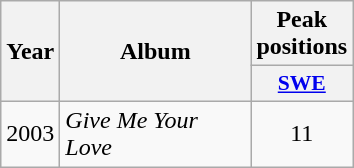<table class="wikitable">
<tr>
<th align="center" rowspan="2" width="10">Year</th>
<th align="center" rowspan="2" width="120">Album</th>
<th align="center" colspan="1" width="20">Peak positions</th>
</tr>
<tr>
<th scope="col" style="width:3em;font-size:90%;"><a href='#'>SWE</a><br></th>
</tr>
<tr>
<td style="text-align:center;">2003</td>
<td><em>Give Me Your Love</em></td>
<td style="text-align:center;">11</td>
</tr>
</table>
